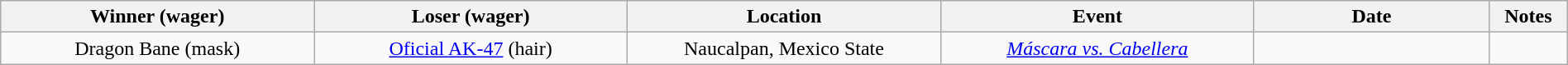<table class="wikitable sortable" width=100%  style="text-align: center">
<tr>
<th width=20% scope="col">Winner (wager)</th>
<th width=20% scope="col">Loser (wager)</th>
<th width=20% scope="col">Location</th>
<th width=20% scope="col">Event</th>
<th width=15% scope="col">Date</th>
<th class="unsortable" width=5% scope="col">Notes</th>
</tr>
<tr>
<td>Dragon Bane (mask)</td>
<td><a href='#'>Oficial AK-47</a> (hair)</td>
<td>Naucalpan, Mexico State</td>
<td><em><a href='#'>Máscara vs. Cabellera</a></em></td>
<td></td>
<td></td>
</tr>
</table>
